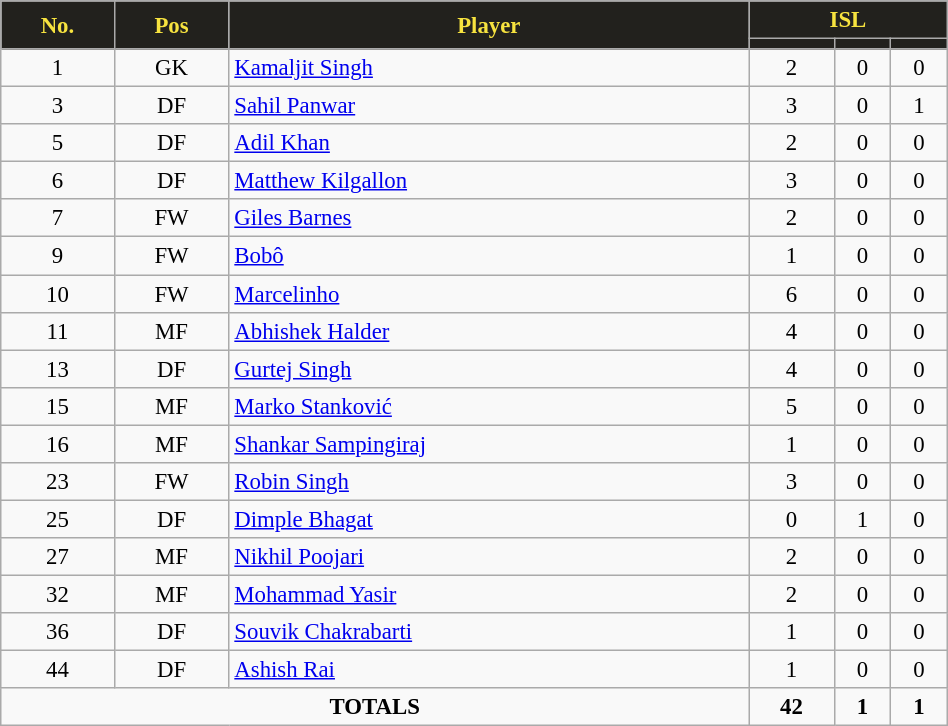<table class="wikitable" style="font-size: 95%; text-align: center;width:50%;">
<tr>
<th rowspan="2" style="background:#22211D; color:#F7E33F">No.</th>
<th rowspan="2" style="background:#22211D; color:#F7E33F">Pos</th>
<th rowspan="2" style="background:#22211D; color:#F7E33F">Player</th>
<th colspan="3" style="background:#22211D; color:#F7E33F">ISL</th>
</tr>
<tr>
<th style="background:#22211D; color:#F7E33F"></th>
<th style="background:#22211D; color:#F7E33F"></th>
<th style="background:#22211D; color:#F7E33F"></th>
</tr>
<tr>
<td>1</td>
<td>GK</td>
<td align=left> <a href='#'>Kamaljit Singh</a></td>
<td>2</td>
<td>0</td>
<td>0</td>
</tr>
<tr>
<td>3</td>
<td>DF</td>
<td align=left> <a href='#'>Sahil Panwar</a></td>
<td>3</td>
<td>0</td>
<td>1</td>
</tr>
<tr>
<td>5</td>
<td>DF</td>
<td align=left> <a href='#'>Adil Khan</a></td>
<td>2</td>
<td>0</td>
<td>0</td>
</tr>
<tr>
<td>6</td>
<td>DF</td>
<td align=left> <a href='#'>Matthew Kilgallon</a></td>
<td>3</td>
<td>0</td>
<td>0</td>
</tr>
<tr>
<td>7</td>
<td>FW</td>
<td align=left> <a href='#'>Giles Barnes</a></td>
<td>2</td>
<td>0</td>
<td>0</td>
</tr>
<tr>
<td>9</td>
<td>FW</td>
<td align=left> <a href='#'>Bobô</a></td>
<td>1</td>
<td>0</td>
<td>0</td>
</tr>
<tr>
<td>10</td>
<td>FW</td>
<td align=left> <a href='#'>Marcelinho</a></td>
<td>6</td>
<td>0</td>
<td>0</td>
</tr>
<tr>
<td>11</td>
<td>MF</td>
<td align=left> <a href='#'>Abhishek Halder</a></td>
<td>4</td>
<td>0</td>
<td>0</td>
</tr>
<tr>
<td>13</td>
<td>DF</td>
<td align=left> <a href='#'>Gurtej Singh</a></td>
<td>4</td>
<td>0</td>
<td>0</td>
</tr>
<tr>
<td>15</td>
<td>MF</td>
<td align=left> <a href='#'>Marko Stanković</a></td>
<td>5</td>
<td>0</td>
<td>0</td>
</tr>
<tr>
<td>16</td>
<td>MF</td>
<td align=left> <a href='#'>Shankar Sampingiraj</a></td>
<td>1</td>
<td>0</td>
<td>0</td>
</tr>
<tr>
<td>23</td>
<td>FW</td>
<td align=left> <a href='#'>Robin Singh</a></td>
<td>3</td>
<td>0</td>
<td>0</td>
</tr>
<tr>
<td>25</td>
<td>DF</td>
<td align=left> <a href='#'>Dimple Bhagat</a></td>
<td>0</td>
<td>1</td>
<td>0</td>
</tr>
<tr>
<td>27</td>
<td>MF</td>
<td align=left> <a href='#'>Nikhil Poojari</a></td>
<td>2</td>
<td>0</td>
<td>0</td>
</tr>
<tr>
<td>32</td>
<td>MF</td>
<td align=left> <a href='#'>Mohammad Yasir</a></td>
<td>2</td>
<td>0</td>
<td>0</td>
</tr>
<tr>
<td>36</td>
<td>DF</td>
<td align=left> <a href='#'>Souvik Chakrabarti</a></td>
<td>1</td>
<td>0</td>
<td>0</td>
</tr>
<tr>
<td>44</td>
<td>DF</td>
<td align=left> <a href='#'>Ashish Rai</a></td>
<td>1</td>
<td>0</td>
<td>0</td>
</tr>
<tr>
<td colspan=3><strong>TOTALS</strong></td>
<td><strong>42</strong></td>
<td><strong>1</strong></td>
<td><strong>1</strong></td>
</tr>
</table>
